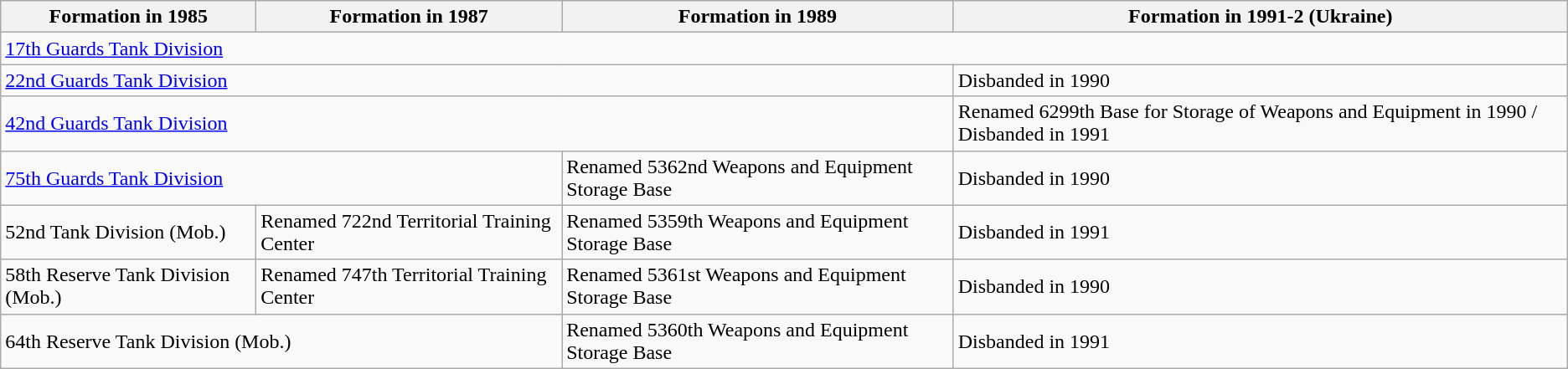<table class="wikitable">
<tr>
<th>Formation in 1985</th>
<th>Formation in 1987</th>
<th>Formation in 1989</th>
<th>Formation in 1991-2 (Ukraine)</th>
</tr>
<tr>
<td colspan="4"><a href='#'>17th Guards Tank Division</a></td>
</tr>
<tr>
<td colspan="3"><a href='#'>22nd Guards Tank Division</a></td>
<td>Disbanded in 1990</td>
</tr>
<tr>
<td colspan="3"><a href='#'>42nd Guards Tank Division</a></td>
<td>Renamed 6299th Base for Storage of Weapons and Equipment in 1990 / Disbanded in 1991</td>
</tr>
<tr>
<td colspan="2"><a href='#'>75th Guards Tank Division</a></td>
<td>Renamed 5362nd Weapons and Equipment Storage Base</td>
<td>Disbanded in 1990</td>
</tr>
<tr>
<td>52nd Tank Division (Mob.)</td>
<td>Renamed 722nd Territorial Training Center</td>
<td>Renamed 5359th Weapons and Equipment Storage Base</td>
<td>Disbanded in 1991</td>
</tr>
<tr>
<td>58th Reserve Tank Division (Mob.)</td>
<td>Renamed 747th Territorial Training Center</td>
<td>Renamed 5361st Weapons and Equipment Storage Base</td>
<td>Disbanded in 1990</td>
</tr>
<tr>
<td colspan="2">64th Reserve Tank Division (Mob.)</td>
<td>Renamed 5360th Weapons and Equipment Storage Base</td>
<td>Disbanded in 1991</td>
</tr>
</table>
